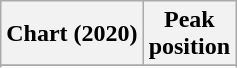<table class="wikitable sortable plainrowheaders" style="text-align:center">
<tr>
<th scope="col">Chart (2020)</th>
<th scope="col">Peak<br> position</th>
</tr>
<tr>
</tr>
<tr>
</tr>
</table>
